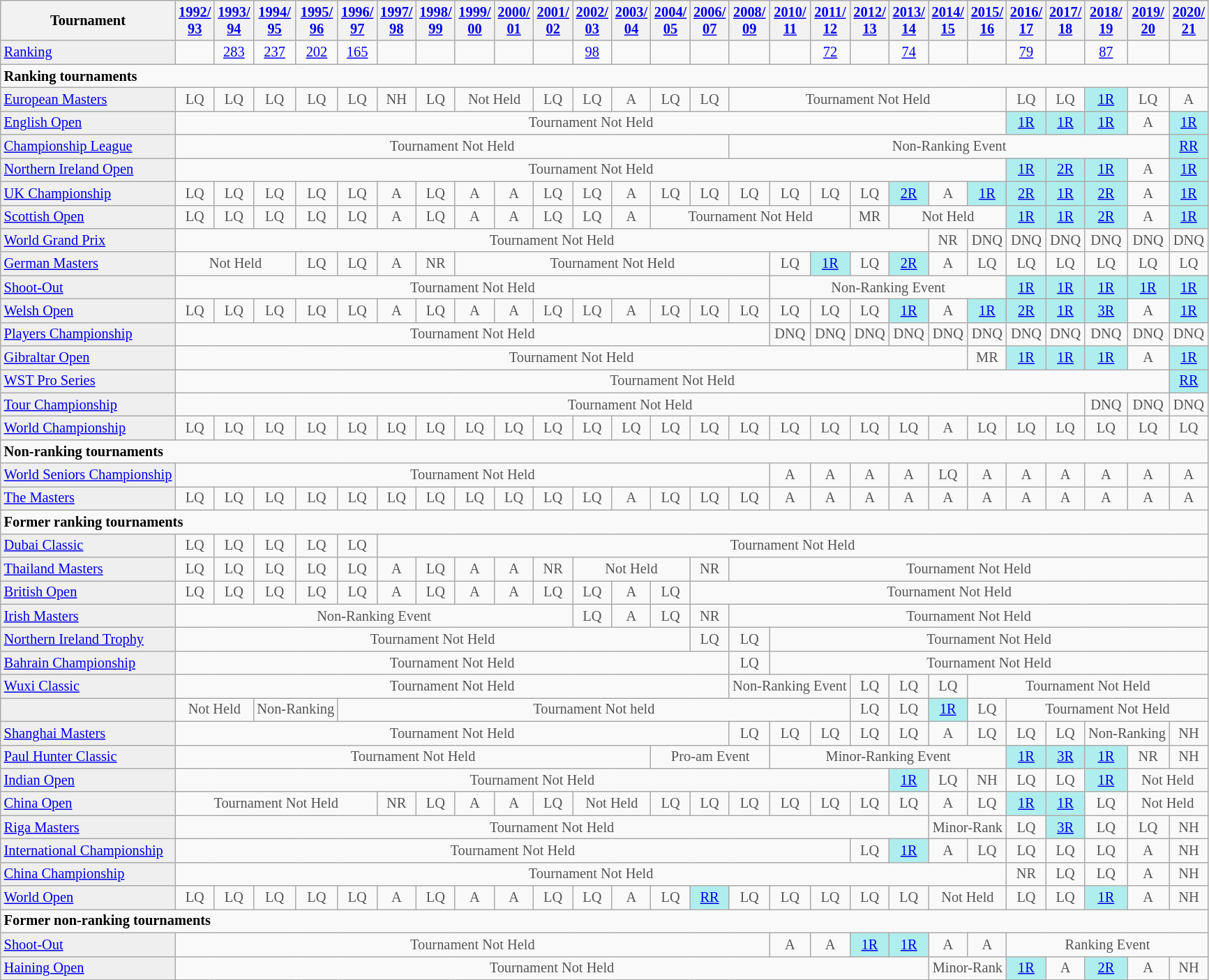<table class="wikitable" style="font-size:85%;">
<tr>
<th>Tournament</th>
<th><a href='#'>1992/<br>93</a></th>
<th><a href='#'>1993/<br>94</a></th>
<th><a href='#'>1994/<br>95</a></th>
<th><a href='#'>1995/<br>96</a></th>
<th><a href='#'>1996/<br>97</a></th>
<th><a href='#'>1997/<br>98</a></th>
<th><a href='#'>1998/<br>99</a></th>
<th><a href='#'>1999/<br>00</a></th>
<th><a href='#'>2000/<br>01</a></th>
<th><a href='#'>2001/<br>02</a></th>
<th><a href='#'>2002/<br>03</a></th>
<th><a href='#'>2003/<br>04</a></th>
<th><a href='#'>2004/<br>05</a></th>
<th><a href='#'>2006/<br>07</a></th>
<th><a href='#'>2008/<br>09</a></th>
<th><a href='#'>2010/<br>11</a></th>
<th><a href='#'>2011/<br>12</a></th>
<th><a href='#'>2012/<br>13</a></th>
<th><a href='#'>2013/<br>14</a></th>
<th><a href='#'>2014/<br>15</a></th>
<th><a href='#'>2015/<br>16</a></th>
<th><a href='#'>2016/<br>17</a></th>
<th><a href='#'>2017/<br>18</a></th>
<th><a href='#'>2018/<br>19</a></th>
<th><a href='#'>2019/<br>20</a></th>
<th><a href='#'>2020/<br>21</a></th>
</tr>
<tr>
<td style="background:#EFEFEF;"><a href='#'>Ranking</a></td>
<td style="text-align:center;"></td>
<td style="text-align:center;"><a href='#'>283</a></td>
<td style="text-align:center;"><a href='#'>237</a></td>
<td style="text-align:center;"><a href='#'>202</a></td>
<td style="text-align:center;"><a href='#'>165</a></td>
<td style="text-align:center;"></td>
<td style="text-align:center;"></td>
<td style="text-align:center;"></td>
<td style="text-align:center;"></td>
<td style="text-align:center;"></td>
<td style="text-align:center;"><a href='#'>98</a></td>
<td style="text-align:center;"></td>
<td style="text-align:center;"></td>
<td style="text-align:center;"></td>
<td style="text-align:center;"></td>
<td style="text-align:center;"></td>
<td style="text-align:center;"><a href='#'>72</a></td>
<td style="text-align:center;"></td>
<td style="text-align:center;"><a href='#'>74</a></td>
<td style="text-align:center;"></td>
<td style="text-align:center;"></td>
<td style="text-align:center;"><a href='#'>79</a></td>
<td style="text-align:center;"></td>
<td style="text-align:center;"><a href='#'>87</a></td>
<td style="text-align:center;"></td>
<td style="text-align:center;"></td>
</tr>
<tr>
<td colspan="30"><strong>Ranking tournaments</strong></td>
</tr>
<tr>
<td style="background:#EFEFEF;"><a href='#'>European Masters</a></td>
<td style="text-align:center; color:#555555;">LQ</td>
<td style="text-align:center; color:#555555;">LQ</td>
<td style="text-align:center; color:#555555;">LQ</td>
<td style="text-align:center; color:#555555;">LQ</td>
<td style="text-align:center; color:#555555;">LQ</td>
<td style="text-align:center; color:#555555;">NH</td>
<td style="text-align:center; color:#555555;">LQ</td>
<td colspan="2" style="text-align:center; color:#555555;">Not Held</td>
<td style="text-align:center; color:#555555;">LQ</td>
<td style="text-align:center; color:#555555;">LQ</td>
<td style="text-align:center; color:#555555;">A</td>
<td style="text-align:center; color:#555555;">LQ</td>
<td style="text-align:center; color:#555555;">LQ</td>
<td colspan="7" style="text-align:center; color:#555555;">Tournament Not Held</td>
<td style="text-align:center; color:#555555;">LQ</td>
<td style="text-align:center; color:#555555;">LQ</td>
<td align="center" style="background:#afeeee;"><a href='#'>1R</a></td>
<td style="text-align:center; color:#555555;">LQ</td>
<td style="text-align:center; color:#555555;">A</td>
</tr>
<tr>
<td style="background:#EFEFEF;"><a href='#'>English Open</a></td>
<td colspan="21" style="text-align:center; color:#555555;">Tournament Not Held</td>
<td style="text-align:center; background:#afeeee;"><a href='#'>1R</a></td>
<td style="text-align:center; background:#afeeee;"><a href='#'>1R</a></td>
<td style="text-align:center; background:#afeeee;"><a href='#'>1R</a></td>
<td style="text-align:center; color:#555555;">A</td>
<td style="text-align:center; background:#afeeee;"><a href='#'>1R</a></td>
</tr>
<tr>
<td style="background:#EFEFEF;"><a href='#'>Championship League</a></td>
<td colspan="14" style="text-align:center; color:#555555;">Tournament Not Held</td>
<td colspan="11" style="text-align:center; color:#555555;">Non-Ranking Event</td>
<td style="text-align:center; background:#afeeee;"><a href='#'>RR</a></td>
</tr>
<tr>
<td style="background:#EFEFEF;"><a href='#'>Northern Ireland Open</a></td>
<td colspan="21" style="text-align:center; color:#555555;">Tournament Not Held</td>
<td style="text-align:center; background:#afeeee;"><a href='#'>1R</a></td>
<td style="text-align:center; background:#afeeee;"><a href='#'>2R</a></td>
<td style="text-align:center; background:#afeeee;"><a href='#'>1R</a></td>
<td style="text-align:center; color:#555555;">A</td>
<td style="text-align:center; background:#afeeee;"><a href='#'>1R</a></td>
</tr>
<tr>
<td style="background:#EFEFEF;"><a href='#'>UK Championship</a></td>
<td style="text-align:center; color:#555555;">LQ</td>
<td style="text-align:center; color:#555555;">LQ</td>
<td style="text-align:center; color:#555555;">LQ</td>
<td style="text-align:center; color:#555555;">LQ</td>
<td style="text-align:center; color:#555555;">LQ</td>
<td style="text-align:center; color:#555555;">A</td>
<td style="text-align:center; color:#555555;">LQ</td>
<td style="text-align:center; color:#555555;">A</td>
<td style="text-align:center; color:#555555;">A</td>
<td style="text-align:center; color:#555555;">LQ</td>
<td style="text-align:center; color:#555555;">LQ</td>
<td style="text-align:center; color:#555555;">A</td>
<td style="text-align:center; color:#555555;">LQ</td>
<td style="text-align:center; color:#555555;">LQ</td>
<td style="text-align:center; color:#555555;">LQ</td>
<td style="text-align:center; color:#555555;">LQ</td>
<td style="text-align:center; color:#555555;">LQ</td>
<td style="text-align:center; color:#555555;">LQ</td>
<td style="text-align:center; background:#afeeee;"><a href='#'>2R</a></td>
<td style="text-align:center; color:#555555;">A</td>
<td style="text-align:center; background:#afeeee;"><a href='#'>1R</a></td>
<td style="text-align:center; background:#afeeee;"><a href='#'>2R</a></td>
<td style="text-align:center; background:#afeeee;"><a href='#'>1R</a></td>
<td style="text-align:center; background:#afeeee;"><a href='#'>2R</a></td>
<td style="text-align:center; color:#555555;">A</td>
<td style="text-align:center; background:#afeeee;"><a href='#'>1R</a></td>
</tr>
<tr>
<td style="background:#EFEFEF;"><a href='#'>Scottish Open</a></td>
<td style="text-align:center; color:#555555;">LQ</td>
<td style="text-align:center; color:#555555;">LQ</td>
<td style="text-align:center; color:#555555;">LQ</td>
<td style="text-align:center; color:#555555;">LQ</td>
<td style="text-align:center; color:#555555;">LQ</td>
<td style="text-align:center; color:#555555;">A</td>
<td style="text-align:center; color:#555555;">LQ</td>
<td style="text-align:center; color:#555555;">A</td>
<td style="text-align:center; color:#555555;">A</td>
<td style="text-align:center; color:#555555;">LQ</td>
<td style="text-align:center; color:#555555;">LQ</td>
<td style="text-align:center; color:#555555;">A</td>
<td colspan="5" style="text-align:center; color:#555555;">Tournament Not Held</td>
<td style="text-align:center; color:#555555;">MR</td>
<td colspan="3" style="text-align:center; color:#555555;">Not Held</td>
<td style="text-align:center; background:#afeeee;"><a href='#'>1R</a></td>
<td style="text-align:center; background:#afeeee;"><a href='#'>1R</a></td>
<td style="text-align:center; background:#afeeee;"><a href='#'>2R</a></td>
<td style="text-align:center; color:#555555;">A</td>
<td style="text-align:center; background:#afeeee;"><a href='#'>1R</a></td>
</tr>
<tr>
<td style="background:#EFEFEF;"><a href='#'>World Grand Prix</a></td>
<td colspan="19" style="text-align:center; color:#555555;">Tournament Not Held</td>
<td style="text-align:center; color:#555555;">NR</td>
<td style="text-align:center; color:#555555;">DNQ</td>
<td style="text-align:center; color:#555555;">DNQ</td>
<td style="text-align:center; color:#555555;">DNQ</td>
<td style="text-align:center; color:#555555;">DNQ</td>
<td style="text-align:center; color:#555555;">DNQ</td>
<td style="text-align:center; color:#555555;">DNQ</td>
</tr>
<tr>
<td style="background:#EFEFEF;"><a href='#'>German Masters</a></td>
<td colspan="3" style="text-align:center; color:#555555;">Not Held</td>
<td style="text-align:center; color:#555555;">LQ</td>
<td style="text-align:center; color:#555555;">LQ</td>
<td style="text-align:center; color:#555555;">A</td>
<td style="text-align:center; color:#555555;">NR</td>
<td colspan="8" style="text-align:center; color:#555555;">Tournament Not Held</td>
<td style="text-align:center; color:#555555;">LQ</td>
<td style="text-align:center; background:#afeeee;"><a href='#'>1R</a></td>
<td style="text-align:center; color:#555555;">LQ</td>
<td style="text-align:center; background:#afeeee;"><a href='#'>2R</a></td>
<td style="text-align:center; color:#555555;">A</td>
<td style="text-align:center; color:#555555;">LQ</td>
<td style="text-align:center; color:#555555;">LQ</td>
<td style="text-align:center; color:#555555;">LQ</td>
<td style="text-align:center; color:#555555;">LQ</td>
<td style="text-align:center; color:#555555;">LQ</td>
<td style="text-align:center; color:#555555;">LQ</td>
</tr>
<tr>
<td style="background:#EFEFEF;"><a href='#'>Shoot-Out</a></td>
<td colspan="15" style="text-align:center; color:#555555;">Tournament Not Held</td>
<td colspan="6" style="text-align:center; color:#555555;">Non-Ranking Event</td>
<td style="text-align:center; background:#afeeee;"><a href='#'>1R</a></td>
<td style="text-align:center; background:#afeeee;"><a href='#'>1R</a></td>
<td style="text-align:center; background:#afeeee;"><a href='#'>1R</a></td>
<td style="text-align:center; background:#afeeee;"><a href='#'>1R</a></td>
<td style="text-align:center; background:#afeeee;"><a href='#'>1R</a></td>
</tr>
<tr>
<td style="background:#EFEFEF;"><a href='#'>Welsh Open</a></td>
<td style="text-align:center; color:#555555;">LQ</td>
<td style="text-align:center; color:#555555;">LQ</td>
<td style="text-align:center; color:#555555;">LQ</td>
<td style="text-align:center; color:#555555;">LQ</td>
<td style="text-align:center; color:#555555;">LQ</td>
<td style="text-align:center; color:#555555;">A</td>
<td style="text-align:center; color:#555555;">LQ</td>
<td style="text-align:center; color:#555555;">A</td>
<td style="text-align:center; color:#555555;">A</td>
<td style="text-align:center; color:#555555;">LQ</td>
<td style="text-align:center; color:#555555;">LQ</td>
<td style="text-align:center; color:#555555;">A</td>
<td style="text-align:center; color:#555555;">LQ</td>
<td style="text-align:center; color:#555555;">LQ</td>
<td style="text-align:center; color:#555555;">LQ</td>
<td style="text-align:center; color:#555555;">LQ</td>
<td style="text-align:center; color:#555555;">LQ</td>
<td style="text-align:center; color:#555555;">LQ</td>
<td style="text-align:center; background:#afeeee;"><a href='#'>1R</a></td>
<td style="text-align:center; color:#555555;">A</td>
<td style="text-align:center; background:#afeeee;"><a href='#'>1R</a></td>
<td style="text-align:center; background:#afeeee;"><a href='#'>2R</a></td>
<td style="text-align:center; background:#afeeee;"><a href='#'>1R</a></td>
<td style="text-align:center; background:#afeeee;"><a href='#'>3R</a></td>
<td style="text-align:center; color:#555555;">A</td>
<td style="text-align:center; background:#afeeee;"><a href='#'>1R</a></td>
</tr>
<tr>
<td style="background:#EFEFEF;"><a href='#'>Players Championship</a></td>
<td colspan="15" style="text-align:center; color:#555555;">Tournament Not Held</td>
<td style="text-align:center; color:#555555;">DNQ</td>
<td style="text-align:center; color:#555555;">DNQ</td>
<td style="text-align:center; color:#555555;">DNQ</td>
<td style="text-align:center; color:#555555;">DNQ</td>
<td style="text-align:center; color:#555555;">DNQ</td>
<td style="text-align:center; color:#555555;">DNQ</td>
<td style="text-align:center; color:#555555;">DNQ</td>
<td style="text-align:center; color:#555555;">DNQ</td>
<td style="text-align:center; color:#555555;">DNQ</td>
<td style="text-align:center; color:#555555;">DNQ</td>
<td style="text-align:center; color:#555555;">DNQ</td>
</tr>
<tr>
<td style="background:#EFEFEF;"><a href='#'>Gibraltar Open</a></td>
<td colspan="20" style="text-align:center; color:#555555;">Tournament Not Held</td>
<td style="text-align:center; color:#555555;">MR</td>
<td style="text-align:center; background:#afeeee;"><a href='#'>1R</a></td>
<td style="text-align:center; background:#afeeee;"><a href='#'>1R</a></td>
<td style="text-align:center; background:#afeeee;"><a href='#'>1R</a></td>
<td style="text-align:center; color:#555555;">A</td>
<td style="text-align:center; background:#afeeee;"><a href='#'>1R</a></td>
</tr>
<tr>
<td style="background:#EFEFEF;"><a href='#'>WST Pro Series</a></td>
<td colspan="25" style="text-align:center; color:#555555;">Tournament Not Held</td>
<td align="center" style="background:#afeeee;"><a href='#'>RR</a></td>
</tr>
<tr>
<td style="background:#EFEFEF;"><a href='#'>Tour Championship</a></td>
<td colspan="23" style="text-align:center; color:#555555;">Tournament Not Held</td>
<td style="text-align:center; color:#555555;">DNQ</td>
<td style="text-align:center; color:#555555;">DNQ</td>
<td style="text-align:center; color:#555555;">DNQ</td>
</tr>
<tr>
<td style="background:#EFEFEF;"><a href='#'>World Championship</a></td>
<td style="text-align:center; color:#555555;">LQ</td>
<td style="text-align:center; color:#555555;">LQ</td>
<td style="text-align:center; color:#555555;">LQ</td>
<td style="text-align:center; color:#555555;">LQ</td>
<td style="text-align:center; color:#555555;">LQ</td>
<td style="text-align:center; color:#555555;">LQ</td>
<td style="text-align:center; color:#555555;">LQ</td>
<td style="text-align:center; color:#555555;">LQ</td>
<td style="text-align:center; color:#555555;">LQ</td>
<td style="text-align:center; color:#555555;">LQ</td>
<td style="text-align:center; color:#555555;">LQ</td>
<td style="text-align:center; color:#555555;">LQ</td>
<td style="text-align:center; color:#555555;">LQ</td>
<td style="text-align:center; color:#555555;">LQ</td>
<td style="text-align:center; color:#555555;">LQ</td>
<td style="text-align:center; color:#555555;">LQ</td>
<td style="text-align:center; color:#555555;">LQ</td>
<td style="text-align:center; color:#555555;">LQ</td>
<td style="text-align:center; color:#555555;">LQ</td>
<td style="text-align:center; color:#555555;">A</td>
<td style="text-align:center; color:#555555;">LQ</td>
<td style="text-align:center; color:#555555;">LQ</td>
<td style="text-align:center; color:#555555;">LQ</td>
<td style="text-align:center; color:#555555;">LQ</td>
<td style="text-align:center; color:#555555;">LQ</td>
<td style="text-align:center; color:#555555;">LQ</td>
</tr>
<tr>
<td colspan="30"><strong>Non-ranking tournaments</strong></td>
</tr>
<tr>
<td style="background:#EFEFEF;"><a href='#'>World Seniors Championship</a></td>
<td colspan="15" style="text-align:center; color:#555555;">Tournament Not Held</td>
<td style="text-align:center; color:#555555;">A</td>
<td style="text-align:center; color:#555555;">A</td>
<td style="text-align:center; color:#555555;">A</td>
<td style="text-align:center; color:#555555;">A</td>
<td style="text-align:center; color:#555555;">LQ</td>
<td style="text-align:center; color:#555555;">A</td>
<td style="text-align:center; color:#555555;">A</td>
<td style="text-align:center; color:#555555;">A</td>
<td style="text-align:center; color:#555555;">A</td>
<td style="text-align:center; color:#555555;">A</td>
<td style="text-align:center; color:#555555;">A</td>
</tr>
<tr>
<td style="background:#EFEFEF;"><a href='#'>The Masters</a></td>
<td style="text-align:center; color:#555555;">LQ</td>
<td style="text-align:center; color:#555555;">LQ</td>
<td style="text-align:center; color:#555555;">LQ</td>
<td style="text-align:center; color:#555555;">LQ</td>
<td style="text-align:center; color:#555555;">LQ</td>
<td style="text-align:center; color:#555555;">LQ</td>
<td style="text-align:center; color:#555555;">LQ</td>
<td style="text-align:center; color:#555555;">LQ</td>
<td style="text-align:center; color:#555555;">LQ</td>
<td style="text-align:center; color:#555555;">LQ</td>
<td style="text-align:center; color:#555555;">LQ</td>
<td style="text-align:center; color:#555555;">A</td>
<td style="text-align:center; color:#555555;">LQ</td>
<td style="text-align:center; color:#555555;">LQ</td>
<td style="text-align:center; color:#555555;">LQ</td>
<td style="text-align:center; color:#555555;">A</td>
<td style="text-align:center; color:#555555;">A</td>
<td style="text-align:center; color:#555555;">A</td>
<td style="text-align:center; color:#555555;">A</td>
<td style="text-align:center; color:#555555;">A</td>
<td style="text-align:center; color:#555555;">A</td>
<td style="text-align:center; color:#555555;">A</td>
<td style="text-align:center; color:#555555;">A</td>
<td style="text-align:center; color:#555555;">A</td>
<td style="text-align:center; color:#555555;">A</td>
<td style="text-align:center; color:#555555;">A</td>
</tr>
<tr>
<td colspan="30"><strong>Former ranking tournaments</strong></td>
</tr>
<tr>
<td style="background:#EFEFEF;"><a href='#'>Dubai Classic</a></td>
<td style="text-align:center; color:#555555;">LQ</td>
<td style="text-align:center; color:#555555;">LQ</td>
<td style="text-align:center; color:#555555;">LQ</td>
<td style="text-align:center; color:#555555;">LQ</td>
<td style="text-align:center; color:#555555;">LQ</td>
<td colspan="30" style="text-align:center; color:#555555;">Tournament Not Held</td>
</tr>
<tr>
<td style="background:#EFEFEF;"><a href='#'>Thailand Masters</a></td>
<td style="text-align:center; color:#555555;">LQ</td>
<td style="text-align:center; color:#555555;">LQ</td>
<td style="text-align:center; color:#555555;">LQ</td>
<td style="text-align:center; color:#555555;">LQ</td>
<td style="text-align:center; color:#555555;">LQ</td>
<td style="text-align:center; color:#555555;">A</td>
<td style="text-align:center; color:#555555;">LQ</td>
<td style="text-align:center; color:#555555;">A</td>
<td style="text-align:center; color:#555555;">A</td>
<td style="text-align:center; color:#555555;">NR</td>
<td colspan="3" style="text-align:center; color:#555555;">Not Held</td>
<td style="text-align:center; color:#555555;">NR</td>
<td colspan="30" style="text-align:center; color:#555555;">Tournament Not Held</td>
</tr>
<tr>
<td style="background:#EFEFEF;"><a href='#'>British Open</a></td>
<td style="text-align:center; color:#555555;">LQ</td>
<td style="text-align:center; color:#555555;">LQ</td>
<td style="text-align:center; color:#555555;">LQ</td>
<td style="text-align:center; color:#555555;">LQ</td>
<td style="text-align:center; color:#555555;">LQ</td>
<td style="text-align:center; color:#555555;">A</td>
<td style="text-align:center; color:#555555;">LQ</td>
<td style="text-align:center; color:#555555;">A</td>
<td style="text-align:center; color:#555555;">A</td>
<td style="text-align:center; color:#555555;">LQ</td>
<td style="text-align:center; color:#555555;">LQ</td>
<td style="text-align:center; color:#555555;">A</td>
<td style="text-align:center; color:#555555;">LQ</td>
<td colspan="30" style="text-align:center; color:#555555;">Tournament Not Held</td>
</tr>
<tr>
<td style="background:#EFEFEF;"><a href='#'>Irish Masters</a></td>
<td colspan="10" style="text-align:center; color:#555555;">Non-Ranking Event</td>
<td style="text-align:center; color:#555555;">LQ</td>
<td style="text-align:center; color:#555555;">A</td>
<td style="text-align:center; color:#555555;">LQ</td>
<td style="text-align:center; color:#555555;">NR</td>
<td colspan="30" style="text-align:center; color:#555555;">Tournament Not Held</td>
</tr>
<tr>
<td style="background:#EFEFEF;"><a href='#'>Northern Ireland Trophy</a></td>
<td colspan="13" style="text-align:center; color:#555555;">Tournament Not Held</td>
<td style="text-align:center; color:#555555;">LQ</td>
<td style="text-align:center; color:#555555;">LQ</td>
<td colspan="30" style="text-align:center; color:#555555;">Tournament Not Held</td>
</tr>
<tr>
<td style="background:#EFEFEF;"><a href='#'>Bahrain Championship</a></td>
<td colspan="14" style="text-align:center; color:#555555;">Tournament Not Held</td>
<td style="text-align:center; color:#555555;">LQ</td>
<td colspan="30" style="text-align:center; color:#555555;">Tournament Not Held</td>
</tr>
<tr>
<td style="background:#EFEFEF;"><a href='#'>Wuxi Classic</a></td>
<td colspan="14" style="text-align:center; color:#555555;">Tournament Not Held</td>
<td colspan="3" style="text-align:center; color:#555555;">Non-Ranking Event</td>
<td style="text-align:center; color:#555555;">LQ</td>
<td style="text-align:center; color:#555555;">LQ</td>
<td style="text-align:center; color:#555555;">LQ</td>
<td align="center" colspan="30" style="color:#555555;">Tournament Not Held</td>
</tr>
<tr>
<td style="background:#EFEFEF;"></td>
<td colspan="2" style="text-align:center; color:#555555;">Not Held</td>
<td colspan="2" style="text-align:center; color:#555555;">Non-Ranking</td>
<td colspan="13" style="text-align:center; color:#555555;">Tournament Not held</td>
<td style="text-align:center; color:#555555;">LQ</td>
<td style="text-align:center; color:#555555;">LQ</td>
<td style="text-align:center; background:#afeeee;"><a href='#'>1R</a></td>
<td style="text-align:center; color:#555555;">LQ</td>
<td colspan="30" style="text-align:center; color:#555555;">Tournament Not Held</td>
</tr>
<tr>
<td style="background:#EFEFEF;"><a href='#'>Shanghai Masters</a></td>
<td colspan="14" style="text-align:center; color:#555555;">Tournament Not Held</td>
<td style="text-align:center; color:#555555;">LQ</td>
<td style="text-align:center; color:#555555;">LQ</td>
<td style="text-align:center; color:#555555;">LQ</td>
<td style="text-align:center; color:#555555;">LQ</td>
<td style="text-align:center; color:#555555;">LQ</td>
<td style="text-align:center; color:#555555;">A</td>
<td style="text-align:center; color:#555555;">LQ</td>
<td style="text-align:center; color:#555555;">LQ</td>
<td style="text-align:center; color:#555555;">LQ</td>
<td colspan="2" style="text-align:center; color:#555555;">Non-Ranking</td>
<td style="text-align:center; color:#555555;">NH</td>
</tr>
<tr>
<td style="background:#EFEFEF;"><a href='#'>Paul Hunter Classic</a></td>
<td colspan="12" style="text-align:center; color:#555555;">Tournament Not Held</td>
<td colspan="3" style="text-align:center; color:#555555;">Pro-am Event</td>
<td colspan="6" style="text-align:center; color:#555555;">Minor-Ranking Event</td>
<td style="text-align:center; background:#afeeee;"><a href='#'>1R</a></td>
<td align="center" style="background:#afeeee;"><a href='#'>3R</a></td>
<td align="center" style="background:#afeeee;"><a href='#'>1R</a></td>
<td style="text-align:center; color:#555555;">NR</td>
<td style="text-align:center; color:#555555;">NH</td>
</tr>
<tr>
<td style="background:#EFEFEF;"><a href='#'>Indian Open</a></td>
<td colspan="18" style="text-align:center; color:#555555;">Tournament Not Held</td>
<td style="text-align:center; background:#afeeee;"><a href='#'>1R</a></td>
<td style="text-align:center; color:#555555;">LQ</td>
<td style="text-align:center; color:#555555;">NH</td>
<td style="text-align:center; color:#555555;">LQ</td>
<td style="text-align:center; color:#555555;">LQ</td>
<td style="text-align:center; background:#afeeee;"><a href='#'>1R</a></td>
<td colspan="2" style="text-align:center; color:#555555;">Not Held</td>
</tr>
<tr>
<td style="background:#EFEFEF;"><a href='#'>China Open</a></td>
<td colspan="5" style="text-align:center; color:#555555;">Tournament Not Held</td>
<td style="text-align:center; color:#555555;">NR</td>
<td style="text-align:center; color:#555555;">LQ</td>
<td style="text-align:center; color:#555555;">A</td>
<td style="text-align:center; color:#555555;">A</td>
<td style="text-align:center; color:#555555;">LQ</td>
<td colspan="2" style="text-align:center; color:#555555;">Not Held</td>
<td style="text-align:center; color:#555555;">LQ</td>
<td style="text-align:center; color:#555555;">LQ</td>
<td style="text-align:center; color:#555555;">LQ</td>
<td style="text-align:center; color:#555555;">LQ</td>
<td style="text-align:center; color:#555555;">LQ</td>
<td style="text-align:center; color:#555555;">LQ</td>
<td style="text-align:center; color:#555555;">LQ</td>
<td style="text-align:center; color:#555555;">A</td>
<td style="text-align:center; color:#555555;">LQ</td>
<td style="text-align:center; background:#afeeee;"><a href='#'>1R</a></td>
<td style="text-align:center; background:#afeeee;"><a href='#'>1R</a></td>
<td style="text-align:center; color:#555555;">LQ</td>
<td colspan="2" style="text-align:center; color:#555555;">Not Held</td>
</tr>
<tr>
<td style="background:#EFEFEF;"><a href='#'>Riga Masters</a></td>
<td colspan="19" style="text-align:center; color:#555555;">Tournament Not Held</td>
<td colspan="2" style="text-align:center; color:#555555;">Minor-Rank</td>
<td style="text-align:center; color:#555555;">LQ</td>
<td style="text-align:center; background:#afeeee;"><a href='#'>3R</a></td>
<td style="text-align:center; color:#555555;">LQ</td>
<td style="text-align:center; color:#555555;">LQ</td>
<td style="text-align:center; color:#555555;">NH</td>
</tr>
<tr>
<td style="background:#EFEFEF;"><a href='#'>International Championship</a></td>
<td colspan="17" style="text-align:center; color:#555555;">Tournament Not Held</td>
<td style="text-align:center; color:#555555;">LQ</td>
<td style="text-align:center; background:#afeeee;"><a href='#'>1R</a></td>
<td style="text-align:center; color:#555555;">A</td>
<td style="text-align:center; color:#555555;">LQ</td>
<td style="text-align:center; color:#555555;">LQ</td>
<td style="text-align:center; color:#555555;">LQ</td>
<td style="text-align:center; color:#555555;">LQ</td>
<td style="text-align:center; color:#555555;">A</td>
<td style="text-align:center; color:#555555;">NH</td>
</tr>
<tr>
<td style="background:#EFEFEF;"><a href='#'>China Championship</a></td>
<td colspan="21" style="text-align:center; color:#555555;">Tournament Not Held</td>
<td style="text-align:center; color:#555555;">NR</td>
<td style="text-align:center; color:#555555;">LQ</td>
<td style="text-align:center; color:#555555;">LQ</td>
<td style="text-align:center; color:#555555;">A</td>
<td style="text-align:center; color:#555555;">NH</td>
</tr>
<tr>
<td style="background:#EFEFEF;"><a href='#'>World Open</a></td>
<td style="text-align:center; color:#555555;">LQ</td>
<td style="text-align:center; color:#555555;">LQ</td>
<td style="text-align:center; color:#555555;">LQ</td>
<td style="text-align:center; color:#555555;">LQ</td>
<td style="text-align:center; color:#555555;">LQ</td>
<td style="text-align:center; color:#555555;">A</td>
<td style="text-align:center; color:#555555;">LQ</td>
<td style="text-align:center; color:#555555;">A</td>
<td style="text-align:center; color:#555555;">A</td>
<td style="text-align:center; color:#555555;">LQ</td>
<td style="text-align:center; color:#555555;">LQ</td>
<td style="text-align:center; color:#555555;">A</td>
<td style="text-align:center; color:#555555;">LQ</td>
<td style="text-align:center; background:#afeeee;"><a href='#'>RR</a></td>
<td style="text-align:center; color:#555555;">LQ</td>
<td style="text-align:center; color:#555555;">LQ</td>
<td style="text-align:center; color:#555555;">LQ</td>
<td style="text-align:center; color:#555555;">LQ</td>
<td style="text-align:center; color:#555555;">LQ</td>
<td colspan="2" style="text-align:center; color:#555555;">Not Held</td>
<td style="text-align:center; color:#555555;">LQ</td>
<td style="text-align:center; color:#555555;">LQ</td>
<td style="text-align:center; background:#afeeee;"><a href='#'>1R</a></td>
<td style="text-align:center; color:#555555;">A</td>
<td style="text-align:center; color:#555555;">NH</td>
</tr>
<tr>
<td colspan="30"><strong>Former non-ranking tournaments</strong></td>
</tr>
<tr>
<td style="background:#EFEFEF;"><a href='#'>Shoot-Out</a></td>
<td colspan="15" style="text-align:center; color:#555555;">Tournament Not Held</td>
<td style="text-align:center; color:#555555;">A</td>
<td style="text-align:center; color:#555555;">A</td>
<td style="text-align:center; background:#afeeee;"><a href='#'>1R</a></td>
<td style="text-align:center; background:#afeeee;"><a href='#'>1R</a></td>
<td style="text-align:center; color:#555555;">A</td>
<td style="text-align:center; color:#555555;">A</td>
<td colspan="5" style="text-align:center; color:#555555;">Ranking Event</td>
</tr>
<tr>
<td style="background:#EFEFEF;"><a href='#'>Haining Open</a></td>
<td colspan="19" style="text-align:center; color:#555555;">Tournament Not Held</td>
<td colspan="2" style="text-align:center; color:#555555;">Minor-Rank</td>
<td style="text-align:center; background:#afeeee;"><a href='#'>1R</a></td>
<td style="text-align:center; color:#555555;">A</td>
<td style="text-align:center; background:#afeeee;"><a href='#'>2R</a></td>
<td style="text-align:center; color:#555555;">A</td>
<td style="text-align:center; color:#555555;">NH</td>
</tr>
</table>
